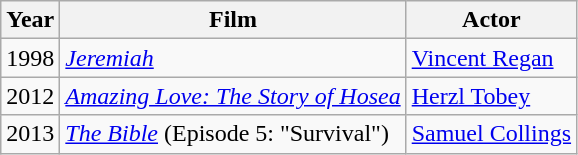<table class="wikitable">
<tr>
<th>Year</th>
<th>Film</th>
<th>Actor</th>
</tr>
<tr>
<td>1998</td>
<td><a href='#'><em>Jeremiah</em></a></td>
<td><a href='#'>Vincent Regan</a></td>
</tr>
<tr>
<td>2012</td>
<td><em><a href='#'>Amazing Love: The Story of Hosea</a></em></td>
<td><a href='#'>Herzl Tobey</a></td>
</tr>
<tr>
<td>2013</td>
<td><a href='#'><em>The Bible</em></a> (Episode 5: "Survival")</td>
<td><a href='#'>Samuel Collings</a></td>
</tr>
</table>
